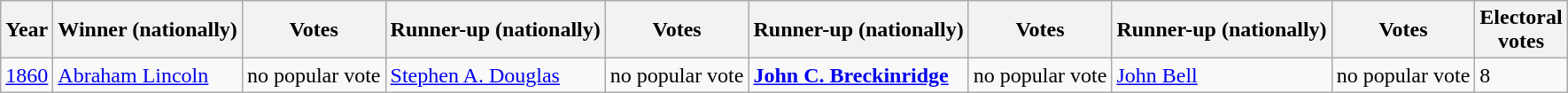<table class="wikitable sortable">
<tr>
<th data-sort-type="number">Year</th>
<th>Winner (nationally)</th>
<th data-sort-type="number">Votes</th>
<th>Runner-up (nationally)</th>
<th data-sort-type="number">Votes</th>
<th>Runner-up (nationally)</th>
<th data-sort-type="number">Votes</th>
<th>Runner-up (nationally)</th>
<th data-sort-type="number">Votes</th>
<th data-sort-type="number">Electoral<br>votes</th>
</tr>
<tr>
<td style"text-align:left"><a href='#'>1860</a></td>
<td><a href='#'>Abraham Lincoln</a></td>
<td>no popular vote</td>
<td><a href='#'>Stephen A. Douglas</a></td>
<td>no popular vote</td>
<td><strong><a href='#'>John C. Breckinridge</a></strong></td>
<td>no popular vote</td>
<td><a href='#'>John Bell</a></td>
<td>no popular vote</td>
<td>8</td>
</tr>
</table>
